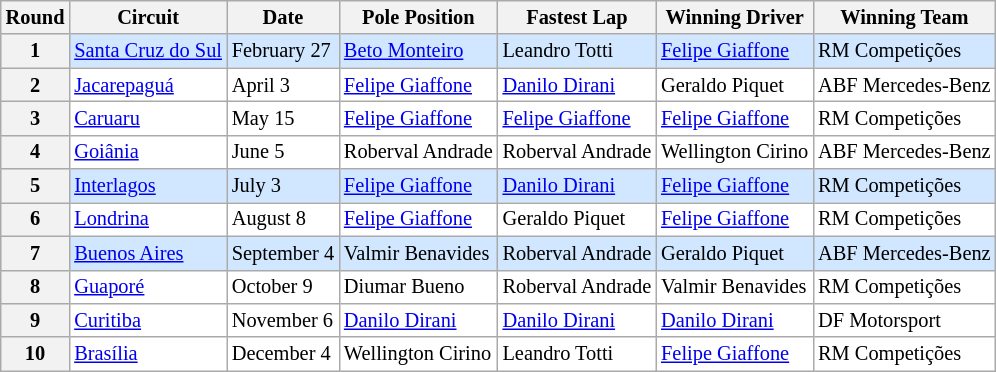<table class="wikitable" style="font-size: 85%">
<tr>
<th>Round</th>
<th>Circuit</th>
<th>Date</th>
<th>Pole Position</th>
<th>Fastest Lap</th>
<th>Winning Driver</th>
<th>Winning Team</th>
</tr>
<tr style="background:#D0E7FF;">
<th>1</th>
<td><a href='#'>Santa Cruz do Sul</a></td>
<td>February 27</td>
<td><a href='#'>Beto Monteiro</a></td>
<td>Leandro Totti</td>
<td><a href='#'>Felipe Giaffone</a></td>
<td>RM Competições</td>
</tr>
<tr style="background:#FFFFFF;">
<th>2</th>
<td><a href='#'>Jacarepaguá</a></td>
<td>April 3</td>
<td><a href='#'>Felipe Giaffone</a></td>
<td><a href='#'>Danilo Dirani</a></td>
<td>Geraldo Piquet</td>
<td>ABF Mercedes-Benz</td>
</tr>
<tr style="background:#FFFFFF;">
<th>3</th>
<td><a href='#'>Caruaru</a></td>
<td>May 15</td>
<td><a href='#'>Felipe Giaffone</a></td>
<td><a href='#'>Felipe Giaffone</a></td>
<td><a href='#'>Felipe Giaffone</a></td>
<td>RM Competições</td>
</tr>
<tr style="background:#FFFFFF;">
<th>4</th>
<td><a href='#'>Goiânia</a></td>
<td>June 5</td>
<td>Roberval Andrade</td>
<td>Roberval Andrade</td>
<td>Wellington Cirino</td>
<td>ABF Mercedes-Benz</td>
</tr>
<tr style="background:#D0E7FF;">
<th>5</th>
<td><a href='#'>Interlagos</a></td>
<td>July 3</td>
<td><a href='#'>Felipe Giaffone</a></td>
<td><a href='#'>Danilo Dirani</a></td>
<td><a href='#'>Felipe Giaffone</a></td>
<td>RM Competições</td>
</tr>
<tr style="background:#FFFFFF;">
<th>6</th>
<td><a href='#'>Londrina</a></td>
<td>August 8</td>
<td><a href='#'>Felipe Giaffone</a></td>
<td>Geraldo Piquet</td>
<td><a href='#'>Felipe Giaffone</a></td>
<td>RM Competições</td>
</tr>
<tr style="background:#D0E7FF;">
<th>7</th>
<td><a href='#'>Buenos Aires</a></td>
<td>September 4</td>
<td>Valmir Benavides</td>
<td>Roberval Andrade</td>
<td>Geraldo Piquet</td>
<td>ABF Mercedes-Benz</td>
</tr>
<tr style="background:#FFFFFF;">
<th>8</th>
<td><a href='#'>Guaporé</a></td>
<td>October 9</td>
<td>Diumar Bueno</td>
<td>Roberval Andrade</td>
<td>Valmir Benavides</td>
<td>RM Competições</td>
</tr>
<tr style="background:#FFFFFF;">
<th>9</th>
<td><a href='#'>Curitiba</a></td>
<td>November 6</td>
<td><a href='#'>Danilo Dirani</a></td>
<td><a href='#'>Danilo Dirani</a></td>
<td><a href='#'>Danilo Dirani</a></td>
<td>DF Motorsport</td>
</tr>
<tr style="background:#FFFFFF;">
<th>10</th>
<td><a href='#'>Brasília</a></td>
<td>December 4</td>
<td>Wellington Cirino</td>
<td>Leandro Totti</td>
<td><a href='#'>Felipe Giaffone</a></td>
<td>RM Competições</td>
</tr>
</table>
